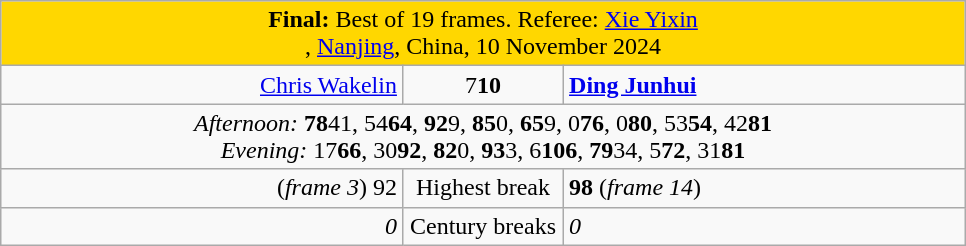<table class="wikitable" style="margin: 1em auto 1em auto;">
<tr>
<td colspan = "3" align="center" bgcolor="#ffd700"><strong>Final:</strong> Best of 19 frames. Referee: <a href='#'>Xie Yixin</a><br> , <a href='#'>Nanjing</a>, China, 10 November 2024</td>
</tr>
<tr>
<td width="260" align="right"><a href='#'>Chris Wakelin</a> <br></td>
<td width="100" align="center">7<strong>10</strong></td>
<td width="260"><strong><a href='#'>Ding Junhui</a></strong> <br></td>
</tr>
<tr>
<td colspan="3" align="center"><em>Afternoon:</em> <strong>78</strong>41, 54<strong>64</strong>, <strong>92</strong>9, <strong>85</strong>0, <strong>65</strong>9, 0<strong>76</strong>, 0<strong>80</strong>, 53<strong>54</strong>, 42<strong>81</strong><br><em>Evening:</em> 17<strong>66</strong>, 30<strong>92</strong>, <strong>82</strong>0, <strong>93</strong>3, 6<strong>106</strong>, <strong>79</strong>34, 5<strong>72</strong>, 31<strong>81</strong></td>
</tr>
<tr>
<td align="right">(<em>frame 3</em>) 92</td>
<td align="center">Highest break</td>
<td><strong>98</strong> (<em>frame 14</em>)</td>
</tr>
<tr>
<td align="right"><em>0</em></td>
<td align="center">Century breaks</td>
<td><em>0</em></td>
</tr>
</table>
